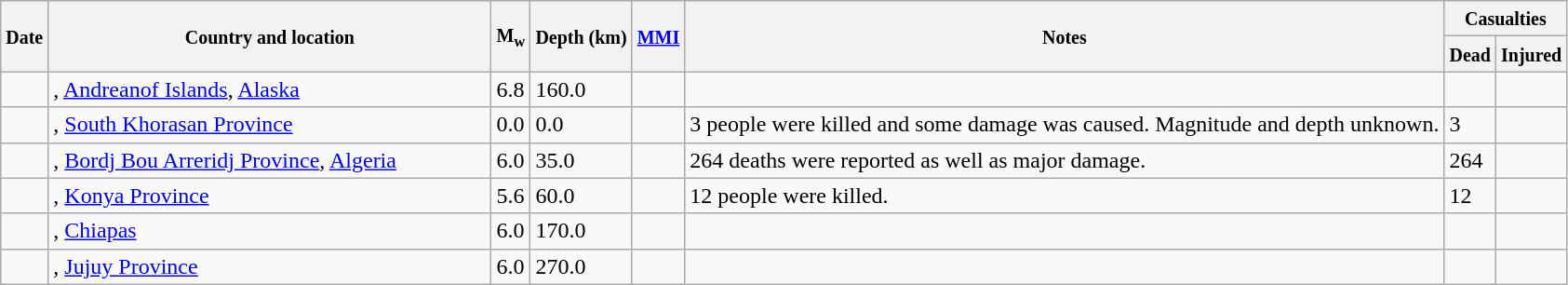<table class="wikitable sortable sort-under" style="border:1px black; margin-left:1em;">
<tr>
<th rowspan="2"><small>Date</small></th>
<th rowspan="2" style="width: 310px"><small>Country and location</small></th>
<th rowspan="2"><small>M<sub>w</sub></small></th>
<th rowspan="2"><small>Depth (km)</small></th>
<th rowspan="2"><small><a href='#'>MMI</a></small></th>
<th rowspan="2" class="unsortable"><small>Notes</small></th>
<th colspan="2"><small>Casualties</small></th>
</tr>
<tr>
<th><small>Dead</small></th>
<th><small>Injured</small></th>
</tr>
<tr>
<td></td>
<td>, <a href='#'>Andreanof Islands</a>, <a href='#'>Alaska</a></td>
<td>6.8</td>
<td>160.0</td>
<td></td>
<td></td>
<td></td>
<td></td>
</tr>
<tr>
<td></td>
<td>, <a href='#'>South Khorasan Province</a></td>
<td>0.0</td>
<td>0.0</td>
<td></td>
<td>3 people were killed and some damage was caused. Magnitude and depth unknown.</td>
<td>3</td>
<td></td>
</tr>
<tr>
<td></td>
<td>, <a href='#'>Bordj Bou Arreridj Province</a>, <a href='#'>Algeria</a></td>
<td>6.0</td>
<td>35.0</td>
<td></td>
<td>264 deaths were reported as well as major damage.</td>
<td>264</td>
<td></td>
</tr>
<tr>
<td></td>
<td>, <a href='#'>Konya Province</a></td>
<td>5.6</td>
<td>60.0</td>
<td></td>
<td>12 people were killed.</td>
<td>12</td>
<td></td>
</tr>
<tr>
<td></td>
<td>, <a href='#'>Chiapas</a></td>
<td>6.0</td>
<td>170.0</td>
<td></td>
<td></td>
<td></td>
<td></td>
</tr>
<tr>
<td></td>
<td>, <a href='#'>Jujuy Province</a></td>
<td>6.0</td>
<td>270.0</td>
<td></td>
<td></td>
<td></td>
<td></td>
</tr>
</table>
